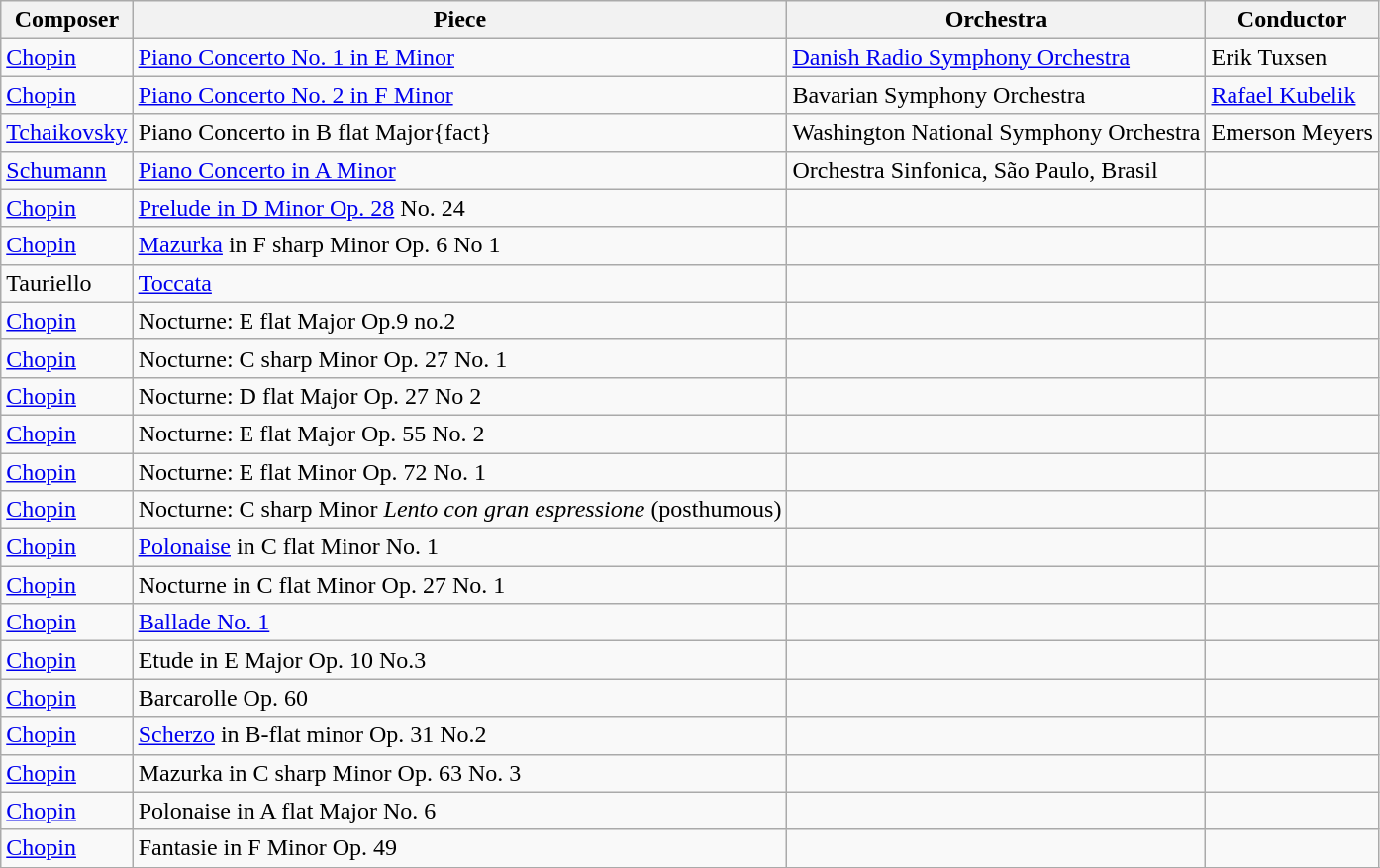<table class="wikitable">
<tr>
<th>Composer</th>
<th>Piece</th>
<th>Orchestra</th>
<th>Conductor</th>
</tr>
<tr>
<td><a href='#'>Chopin</a></td>
<td><a href='#'>Piano Concerto No. 1 in E Minor</a></td>
<td><a href='#'>Danish Radio Symphony Orchestra</a></td>
<td>Erik Tuxsen</td>
</tr>
<tr>
<td><a href='#'>Chopin</a></td>
<td><a href='#'>Piano Concerto No. 2 in F Minor</a></td>
<td>Bavarian Symphony Orchestra</td>
<td><a href='#'>Rafael Kubelik</a></td>
</tr>
<tr>
<td><a href='#'>Tchaikovsky</a></td>
<td>Piano Concerto in B flat Major{fact}</td>
<td>Washington National Symphony Orchestra</td>
<td>Emerson Meyers</td>
</tr>
<tr>
<td><a href='#'>Schumann</a></td>
<td><a href='#'>Piano Concerto in A Minor</a></td>
<td>Orchestra Sinfonica, São Paulo, Brasil</td>
<td></td>
</tr>
<tr>
<td><a href='#'>Chopin</a></td>
<td><a href='#'>Prelude in D Minor Op. 28</a> No. 24</td>
<td></td>
<td></td>
</tr>
<tr>
<td><a href='#'>Chopin</a></td>
<td><a href='#'>Mazurka</a> in F sharp Minor Op. 6 No 1</td>
<td></td>
<td></td>
</tr>
<tr>
<td>Tauriello</td>
<td><a href='#'>Toccata</a></td>
<td></td>
<td></td>
</tr>
<tr>
<td><a href='#'>Chopin</a></td>
<td>Nocturne: E flat Major Op.9 no.2</td>
<td></td>
<td></td>
</tr>
<tr>
<td><a href='#'>Chopin</a></td>
<td>Nocturne: C sharp Minor Op. 27 No. 1</td>
<td></td>
<td></td>
</tr>
<tr>
<td><a href='#'>Chopin</a></td>
<td>Nocturne: D flat Major Op. 27 No 2</td>
<td></td>
<td></td>
</tr>
<tr>
<td><a href='#'>Chopin</a></td>
<td>Nocturne: E flat Major Op. 55 No. 2</td>
<td></td>
<td></td>
</tr>
<tr>
<td><a href='#'>Chopin</a></td>
<td>Nocturne: E flat Minor Op. 72 No. 1</td>
<td></td>
<td></td>
</tr>
<tr>
<td><a href='#'>Chopin</a></td>
<td>Nocturne: C sharp Minor <em>Lento con gran espressione</em> (posthumous)</td>
<td></td>
<td></td>
</tr>
<tr>
<td><a href='#'>Chopin</a></td>
<td><a href='#'>Polonaise</a> in C flat Minor No. 1</td>
<td></td>
<td></td>
</tr>
<tr>
<td><a href='#'>Chopin</a></td>
<td>Nocturne in C flat Minor Op. 27 No. 1</td>
<td></td>
<td></td>
</tr>
<tr>
<td><a href='#'>Chopin</a></td>
<td><a href='#'>Ballade No. 1</a></td>
<td></td>
<td></td>
</tr>
<tr>
<td><a href='#'>Chopin</a></td>
<td>Etude in E Major Op. 10 No.3</td>
<td></td>
<td></td>
</tr>
<tr>
<td><a href='#'>Chopin</a></td>
<td>Barcarolle Op. 60</td>
<td></td>
<td></td>
</tr>
<tr>
<td><a href='#'>Chopin</a></td>
<td><a href='#'>Scherzo</a> in B-flat minor Op. 31 No.2</td>
<td></td>
<td></td>
</tr>
<tr>
<td><a href='#'>Chopin</a></td>
<td>Mazurka in C sharp Minor Op. 63 No. 3</td>
<td></td>
<td></td>
</tr>
<tr>
<td><a href='#'>Chopin</a></td>
<td>Polonaise in A flat Major No. 6</td>
<td></td>
<td></td>
</tr>
<tr>
<td><a href='#'>Chopin</a></td>
<td>Fantasie in F Minor Op. 49</td>
<td></td>
<td></td>
</tr>
<tr>
</tr>
</table>
